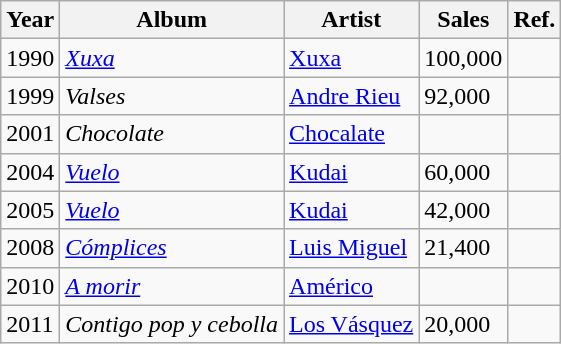<table class="wikitable">
<tr>
<th>Year</th>
<th>Album</th>
<th>Artist</th>
<th>Sales</th>
<th>Ref.</th>
</tr>
<tr>
<td>1990</td>
<td><em><a href='#'>Xuxa</a></em></td>
<td><a href='#'>Xuxa</a></td>
<td>100,000</td>
<td></td>
</tr>
<tr>
<td>1999</td>
<td><em>Valses</em></td>
<td><a href='#'>Andre Rieu</a></td>
<td>92,000</td>
<td></td>
</tr>
<tr>
<td>2001</td>
<td><em>Chocolate</em></td>
<td><a href='#'>Chocalate</a></td>
<td></td>
<td></td>
</tr>
<tr>
<td>2004</td>
<td><em><a href='#'>Vuelo</a></em></td>
<td><a href='#'>Kudai</a></td>
<td>60,000</td>
<td></td>
</tr>
<tr>
<td>2005</td>
<td><em><a href='#'>Vuelo</a></em></td>
<td><a href='#'>Kudai</a></td>
<td>42,000</td>
<td></td>
</tr>
<tr>
<td>2008</td>
<td><em><a href='#'>Cómplices</a></em></td>
<td><a href='#'>Luis Miguel</a></td>
<td>21,400</td>
<td></td>
</tr>
<tr>
<td>2010</td>
<td><em><a href='#'>A morir</a></em></td>
<td><a href='#'>Américo</a></td>
<td></td>
<td></td>
</tr>
<tr>
<td>2011</td>
<td><em>Contigo pop y cebolla</em></td>
<td><a href='#'>Los Vásquez</a></td>
<td>20,000</td>
<td></td>
</tr>
</table>
